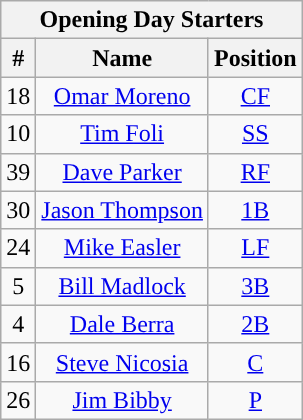<table class="wikitable" style="text-align:center">
<tr>
<th colspan="3">Opening Day Starters</th>
</tr>
<tr>
<th>#</th>
<th>Name</th>
<th>Position</th>
</tr>
<tr>
<td>18</td>
<td><a href='#'>Omar Moreno</a></td>
<td><a href='#'>CF</a></td>
</tr>
<tr>
<td>10</td>
<td><a href='#'>Tim Foli</a></td>
<td><a href='#'>SS</a></td>
</tr>
<tr>
<td>39</td>
<td><a href='#'>Dave Parker</a></td>
<td><a href='#'>RF</a></td>
</tr>
<tr>
<td>30</td>
<td><a href='#'>Jason Thompson</a></td>
<td><a href='#'>1B</a></td>
</tr>
<tr>
<td>24</td>
<td><a href='#'>Mike Easler</a></td>
<td><a href='#'>LF</a></td>
</tr>
<tr>
<td>5</td>
<td><a href='#'>Bill Madlock</a></td>
<td><a href='#'>3B</a></td>
</tr>
<tr>
<td>4</td>
<td><a href='#'>Dale Berra</a></td>
<td><a href='#'>2B</a></td>
</tr>
<tr>
<td>16</td>
<td><a href='#'>Steve Nicosia</a></td>
<td><a href='#'>C</a></td>
</tr>
<tr>
<td>26</td>
<td><a href='#'>Jim Bibby</a></td>
<td><a href='#'>P</a></td>
</tr>
</table>
